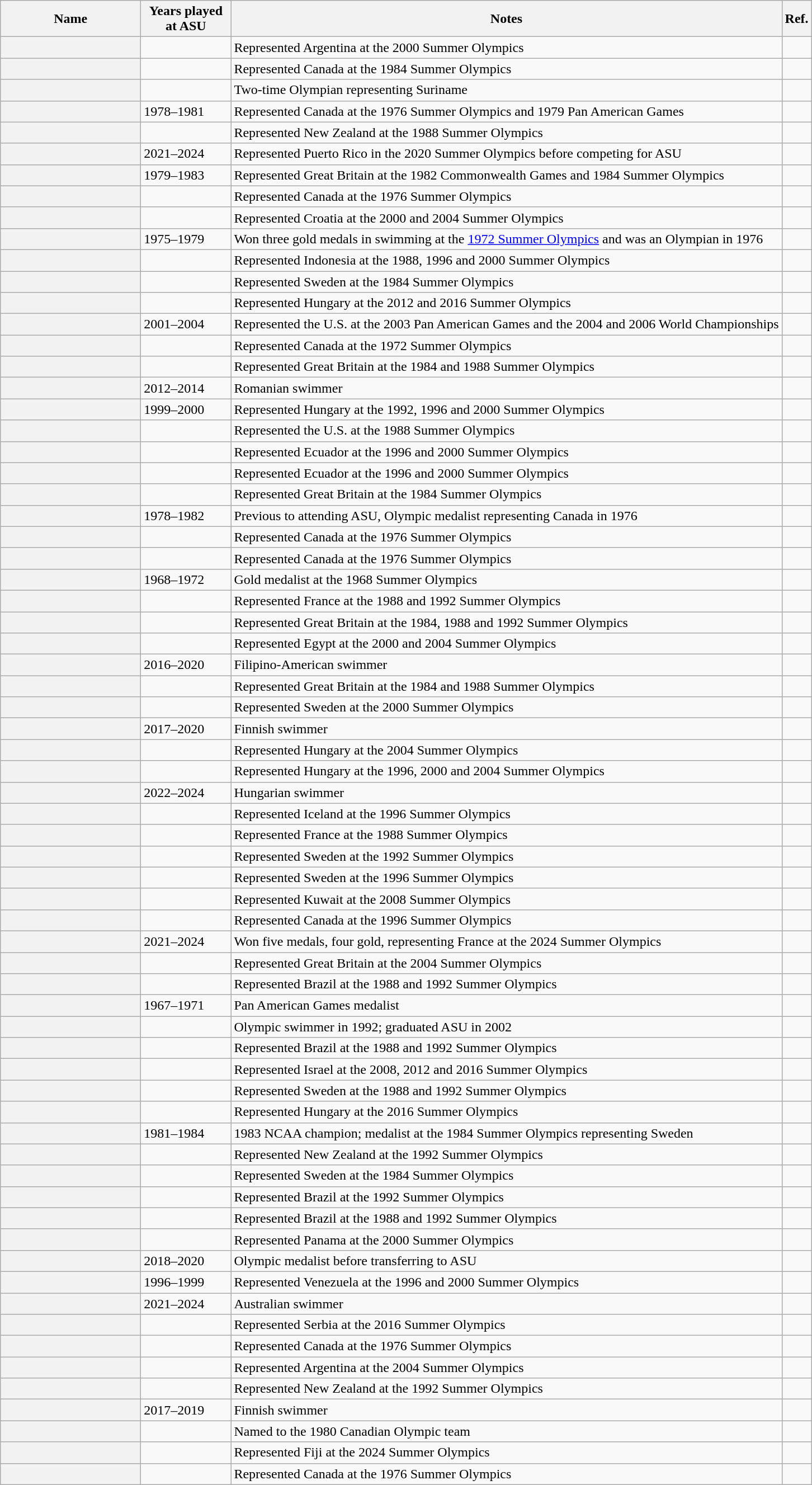<table class="wikitable sortable">
<tr>
<th scope = "col" width="160">Name</th>
<th scope = "col" width="100">Years played at ASU</th>
<th scope = "col" width="*" class="unsortable">Notes</th>
<th scope = "col" width="*" class="unsortable">Ref.</th>
</tr>
<tr>
<th scope = "row"></th>
<td></td>
<td>Represented Argentina at the 2000 Summer Olympics</td>
<td></td>
</tr>
<tr>
<th scope = "row"></th>
<td></td>
<td>Represented Canada at the 1984 Summer Olympics</td>
<td></td>
</tr>
<tr>
<th scope = "row"></th>
<td></td>
<td>Two-time Olympian representing Suriname</td>
<td></td>
</tr>
<tr>
<th scope = "row"></th>
<td>1978–1981</td>
<td>Represented Canada at the 1976 Summer Olympics and 1979 Pan American Games</td>
<td></td>
</tr>
<tr>
<th scope = "row"></th>
<td></td>
<td>Represented New Zealand at the 1988 Summer Olympics</td>
<td></td>
</tr>
<tr>
<th scope = "row"></th>
<td>2021–2024</td>
<td>Represented Puerto Rico in the 2020 Summer Olympics before competing for ASU</td>
<td></td>
</tr>
<tr>
<th scope = "row"></th>
<td>1979–1983</td>
<td>Represented Great Britain at the 1982 Commonwealth Games and 1984 Summer Olympics</td>
<td></td>
</tr>
<tr>
<th scope = "row"></th>
<td></td>
<td>Represented Canada at the 1976 Summer Olympics</td>
<td></td>
</tr>
<tr>
<th scope = "row"></th>
<td></td>
<td>Represented Croatia at the 2000 and 2004 Summer Olympics</td>
<td></td>
</tr>
<tr>
<th scope = "row"></th>
<td>1975–1979</td>
<td>Won three gold medals in swimming at the <a href='#'>1972 Summer Olympics</a> and was an Olympian in 1976</td>
<td></td>
</tr>
<tr>
<th scope = "row"></th>
<td></td>
<td>Represented Indonesia at the 1988, 1996 and 2000 Summer Olympics</td>
<td></td>
</tr>
<tr>
<th scope = "row"></th>
<td></td>
<td>Represented Sweden at the 1984 Summer Olympics</td>
<td></td>
</tr>
<tr>
<th scope = "row"></th>
<td></td>
<td>Represented Hungary at the 2012 and 2016 Summer Olympics</td>
<td></td>
</tr>
<tr>
<th scope = "row"></th>
<td>2001–2004</td>
<td>Represented the U.S. at the 2003 Pan American Games and the 2004 and 2006 World Championships</td>
<td></td>
</tr>
<tr>
<th scope = "row"></th>
<td></td>
<td>Represented Canada at the 1972 Summer Olympics</td>
<td></td>
</tr>
<tr>
<th scope = "row"></th>
<td></td>
<td>Represented Great Britain at the 1984 and 1988 Summer Olympics</td>
<td></td>
</tr>
<tr>
<th scope = "row"></th>
<td>2012–2014</td>
<td>Romanian swimmer</td>
<td></td>
</tr>
<tr>
<th scope = "row"></th>
<td>1999–2000</td>
<td>Represented Hungary at the 1992, 1996 and 2000 Summer Olympics</td>
<td></td>
</tr>
<tr>
<th scope = "row"></th>
<td></td>
<td>Represented the U.S. at the 1988 Summer Olympics</td>
<td></td>
</tr>
<tr>
<th scope = "row"></th>
<td></td>
<td>Represented Ecuador at the 1996 and 2000 Summer Olympics</td>
<td></td>
</tr>
<tr>
<th scope = "row"></th>
<td></td>
<td>Represented Ecuador at the 1996 and 2000 Summer Olympics</td>
<td></td>
</tr>
<tr>
<th scope = "row"></th>
<td></td>
<td>Represented Great Britain at the 1984 Summer Olympics</td>
<td></td>
</tr>
<tr>
<th scope = "row"></th>
<td>1978–1982</td>
<td>Previous to attending ASU, Olympic medalist representing Canada in 1976</td>
<td></td>
</tr>
<tr>
<th scope = "row"></th>
<td></td>
<td>Represented Canada at the 1976 Summer Olympics</td>
<td></td>
</tr>
<tr>
<th scope = "row"></th>
<td></td>
<td>Represented Canada at the 1976 Summer Olympics</td>
<td></td>
</tr>
<tr>
<th scope = "row"></th>
<td>1968–1972</td>
<td>Gold medalist at the 1968 Summer Olympics</td>
<td></td>
</tr>
<tr>
<th scope = "row"></th>
<td></td>
<td>Represented France at the 1988 and 1992 Summer Olympics</td>
<td></td>
</tr>
<tr>
<th scope = "row"></th>
<td></td>
<td>Represented Great Britain at the 1984, 1988 and 1992 Summer Olympics</td>
<td></td>
</tr>
<tr>
<th scope = "row"></th>
<td></td>
<td>Represented Egypt at the 2000 and 2004 Summer Olympics</td>
<td></td>
</tr>
<tr>
<th scope = "row"></th>
<td>2016–2020</td>
<td>Filipino-American swimmer</td>
<td></td>
</tr>
<tr>
<th scope = "row"></th>
<td></td>
<td>Represented Great Britain at the 1984 and 1988 Summer Olympics</td>
<td></td>
</tr>
<tr>
<th scope = "row"></th>
<td></td>
<td>Represented Sweden at the 2000 Summer Olympics</td>
<td></td>
</tr>
<tr>
<th scope = "row"></th>
<td>2017–2020</td>
<td>Finnish swimmer</td>
<td></td>
</tr>
<tr>
<th scope = "row"></th>
<td></td>
<td>Represented Hungary at the 2004 Summer Olympics</td>
<td></td>
</tr>
<tr>
<th scope = "row"></th>
<td></td>
<td>Represented Hungary at the 1996, 2000 and 2004 Summer Olympics</td>
<td></td>
</tr>
<tr>
<th scope = "row"></th>
<td>2022–2024</td>
<td>Hungarian swimmer</td>
<td></td>
</tr>
<tr>
<th scope = "row"></th>
<td></td>
<td>Represented Iceland at the 1996 Summer Olympics</td>
<td></td>
</tr>
<tr>
<th scope = "row"></th>
<td></td>
<td>Represented France at the 1988 Summer Olympics</td>
<td></td>
</tr>
<tr>
<th scope = "row"></th>
<td></td>
<td>Represented Sweden at the 1992 Summer Olympics</td>
<td></td>
</tr>
<tr>
<th scope = "row"></th>
<td></td>
<td>Represented Sweden at the 1996 Summer Olympics</td>
<td></td>
</tr>
<tr>
<th scope = "row"></th>
<td></td>
<td>Represented Kuwait at the 2008 Summer Olympics</td>
<td></td>
</tr>
<tr>
<th scope = "row"></th>
<td></td>
<td>Represented Canada at the 1996 Summer Olympics</td>
<td></td>
</tr>
<tr>
<th scope = "row"></th>
<td>2021–2024</td>
<td>Won five medals, four gold, representing France at the 2024 Summer Olympics</td>
<td></td>
</tr>
<tr>
<th scope = "row"></th>
<td></td>
<td>Represented Great Britain at the 2004 Summer Olympics</td>
<td></td>
</tr>
<tr>
<th scope = "row"></th>
<td></td>
<td>Represented Brazil at the 1988 and 1992 Summer Olympics</td>
<td></td>
</tr>
<tr>
<th scope = "row"></th>
<td>1967–1971</td>
<td>Pan American Games medalist</td>
<td></td>
</tr>
<tr>
<th scope = "row"></th>
<td></td>
<td>Olympic swimmer in 1992; graduated ASU in 2002</td>
<td></td>
</tr>
<tr>
<th scope = "row"></th>
<td></td>
<td>Represented Brazil at the 1988 and 1992 Summer Olympics</td>
<td></td>
</tr>
<tr>
<th scope = "row"></th>
<td></td>
<td>Represented Israel at the 2008, 2012 and 2016 Summer Olympics</td>
<td></td>
</tr>
<tr>
<th scope = "row"></th>
<td></td>
<td>Represented Sweden at the 1988 and 1992 Summer Olympics</td>
<td></td>
</tr>
<tr>
<th scope = "row"></th>
<td></td>
<td>Represented Hungary at the 2016 Summer Olympics</td>
<td></td>
</tr>
<tr>
<th scope = "row"> </th>
<td>1981–1984</td>
<td>1983 NCAA champion; medalist at the 1984 Summer Olympics representing Sweden</td>
<td></td>
</tr>
<tr>
<th scope = "row"></th>
<td></td>
<td>Represented New Zealand at the 1992 Summer Olympics</td>
<td></td>
</tr>
<tr>
<th scope = "row"></th>
<td></td>
<td>Represented Sweden at the 1984 Summer Olympics</td>
<td></td>
</tr>
<tr>
<th scope = "row"></th>
<td></td>
<td>Represented Brazil at the 1992 Summer Olympics</td>
<td></td>
</tr>
<tr>
<th scope = "row"></th>
<td></td>
<td>Represented Brazil at the 1988 and 1992 Summer Olympics</td>
<td></td>
</tr>
<tr>
<th scope = "row"></th>
<td></td>
<td>Represented Panama at the 2000 Summer Olympics</td>
<td></td>
</tr>
<tr>
<th scope = "row"></th>
<td>2018–2020</td>
<td>Olympic medalist before transferring to ASU</td>
<td></td>
</tr>
<tr>
<th scope = "row"></th>
<td>1996–1999</td>
<td>Represented Venezuela at the 1996 and 2000 Summer Olympics</td>
<td></td>
</tr>
<tr>
<th scope = "row"></th>
<td>2021–2024</td>
<td>Australian swimmer</td>
<td></td>
</tr>
<tr>
<th scope = "row"></th>
<td></td>
<td>Represented Serbia at the 2016 Summer Olympics</td>
<td></td>
</tr>
<tr>
<th scope = "row"></th>
<td></td>
<td>Represented Canada at the 1976 Summer Olympics</td>
<td></td>
</tr>
<tr>
<th scope = "row"></th>
<td></td>
<td>Represented Argentina at the 2004 Summer Olympics</td>
<td></td>
</tr>
<tr>
<th scope = "row"></th>
<td></td>
<td>Represented New Zealand at the 1992 Summer Olympics</td>
<td></td>
</tr>
<tr>
<th scope = "row"></th>
<td>2017–2019</td>
<td>Finnish swimmer</td>
<td></td>
</tr>
<tr>
<th scope = "row"></th>
<td></td>
<td>Named to the 1980 Canadian Olympic team</td>
<td></td>
</tr>
<tr>
<th scope = "row"></th>
<td></td>
<td>Represented Fiji at the 2024 Summer Olympics</td>
<td></td>
</tr>
<tr>
<th scope = "row"></th>
<td></td>
<td>Represented Canada at the 1976 Summer Olympics</td>
<td></td>
</tr>
</table>
